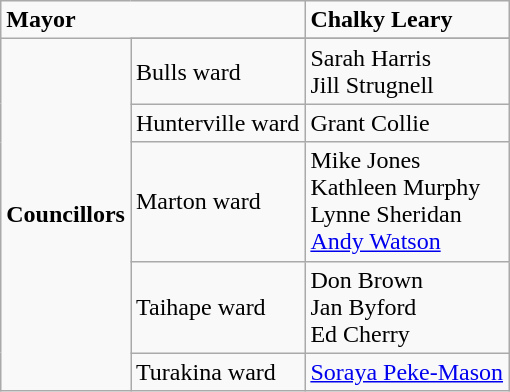<table class="wikitable">
<tr>
<td colspan=2><strong>Mayor</strong></td>
<td><strong>Chalky Leary</strong></td>
</tr>
<tr>
<td rowspan=6 align=center><strong>Councillors</strong></td>
</tr>
<tr>
<td>Bulls ward</td>
<td>Sarah Harris<br>Jill Strugnell</td>
</tr>
<tr>
<td>Hunterville ward</td>
<td>Grant Collie</td>
</tr>
<tr>
<td>Marton ward</td>
<td>Mike Jones<br>Kathleen Murphy<br>Lynne Sheridan<br><a href='#'>Andy Watson</a></td>
</tr>
<tr>
<td>Taihape ward</td>
<td>Don Brown<br>Jan Byford<br>Ed Cherry</td>
</tr>
<tr>
<td>Turakina ward</td>
<td><a href='#'>Soraya Peke-Mason</a></td>
</tr>
</table>
